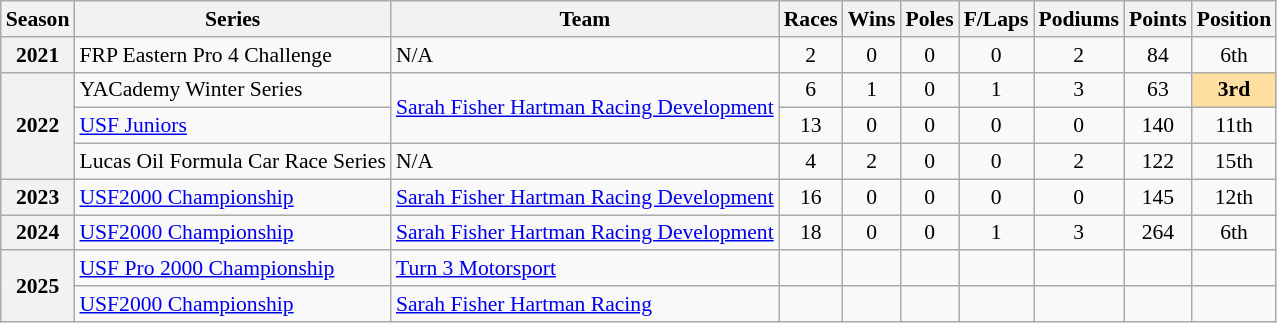<table class="wikitable" style="font-size: 90%; text-align:center">
<tr>
<th>Season</th>
<th>Series</th>
<th>Team</th>
<th>Races</th>
<th>Wins</th>
<th><strong>Poles</strong></th>
<th>F/Laps</th>
<th>Podiums</th>
<th>Points</th>
<th>Position</th>
</tr>
<tr>
<th>2021</th>
<td align="left">FRP Eastern Pro 4 Challenge</td>
<td align="left">N/A</td>
<td>2</td>
<td>0</td>
<td>0</td>
<td>0</td>
<td>2</td>
<td>84</td>
<td>6th</td>
</tr>
<tr>
<th rowspan="3">2022</th>
<td align="left">YACademy Winter Series</td>
<td align="left" rowspan="2"><a href='#'>Sarah Fisher Hartman Racing Development</a></td>
<td>6</td>
<td>1</td>
<td>0</td>
<td>1</td>
<td>3</td>
<td>63</td>
<td style="background:#FFDF9F;"><strong>3rd</strong></td>
</tr>
<tr>
<td align="left"><a href='#'>USF Juniors</a></td>
<td>13</td>
<td>0</td>
<td>0</td>
<td>0</td>
<td>0</td>
<td>140</td>
<td>11th</td>
</tr>
<tr>
<td align="left" nowrap>Lucas Oil Formula Car Race Series</td>
<td align="left">N/A</td>
<td>4</td>
<td>2</td>
<td>0</td>
<td>0</td>
<td>2</td>
<td>122</td>
<td>15th</td>
</tr>
<tr>
<th>2023</th>
<td align="left"><a href='#'>USF2000 Championship</a></td>
<td align="left" nowrap><a href='#'>Sarah Fisher Hartman Racing Development</a></td>
<td>16</td>
<td>0</td>
<td>0</td>
<td>0</td>
<td>0</td>
<td>145</td>
<td>12th</td>
</tr>
<tr>
<th>2024</th>
<td align=left><a href='#'>USF2000 Championship</a></td>
<td align=left><a href='#'>Sarah Fisher Hartman Racing Development</a></td>
<td>18</td>
<td>0</td>
<td>0</td>
<td>1</td>
<td>3</td>
<td>264</td>
<td>6th</td>
</tr>
<tr>
<th rowspan="2">2025</th>
<td align=left><a href='#'>USF Pro 2000 Championship</a></td>
<td align=left><a href='#'>Turn 3 Motorsport</a></td>
<td></td>
<td></td>
<td></td>
<td></td>
<td></td>
<td></td>
<td></td>
</tr>
<tr>
<td align="left"><a href='#'>USF2000 Championship</a></td>
<td align="left"><a href='#'>Sarah Fisher Hartman Racing</a></td>
<td></td>
<td></td>
<td></td>
<td></td>
<td></td>
<td></td>
<td></td>
</tr>
</table>
